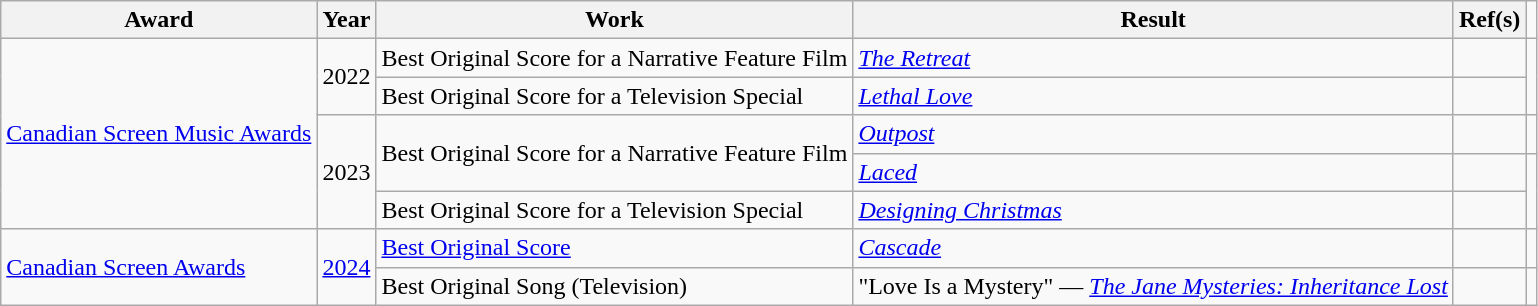<table class="wikitable plainrowheaders sortable">
<tr>
<th>Award</th>
<th>Year</th>
<th>Work</th>
<th>Result</th>
<th>Ref(s)</th>
</tr>
<tr>
<td rowspan=5><a href='#'>Canadian Screen Music Awards</a></td>
<td rowspan=2>2022</td>
<td>Best Original Score for a Narrative Feature Film</td>
<td><em><a href='#'>The Retreat</a></em></td>
<td></td>
<td rowspan=2></td>
</tr>
<tr>
<td>Best Original Score for a Television Special</td>
<td><em><a href='#'>Lethal Love</a></em></td>
<td></td>
</tr>
<tr>
<td rowspan=3>2023</td>
<td rowspan=2>Best Original Score for a Narrative Feature Film</td>
<td><em><a href='#'>Outpost</a></em></td>
<td></td>
<td></td>
</tr>
<tr>
<td><em><a href='#'>Laced</a></em></td>
<td></td>
<td rowspan=2></td>
</tr>
<tr>
<td>Best Original Score for a Television Special</td>
<td><em><a href='#'>Designing Christmas</a></em></td>
<td></td>
</tr>
<tr>
<td rowspan=2><a href='#'>Canadian Screen Awards</a></td>
<td rowspan=2><a href='#'>2024</a></td>
<td><a href='#'>Best Original Score</a></td>
<td><em><a href='#'>Cascade</a></em></td>
<td></td>
<td></td>
</tr>
<tr>
<td>Best Original Song (Television)</td>
<td>"Love Is a Mystery" — <em><a href='#'>The Jane Mysteries: Inheritance Lost</a></em></td>
<td></td>
<td></td>
</tr>
</table>
